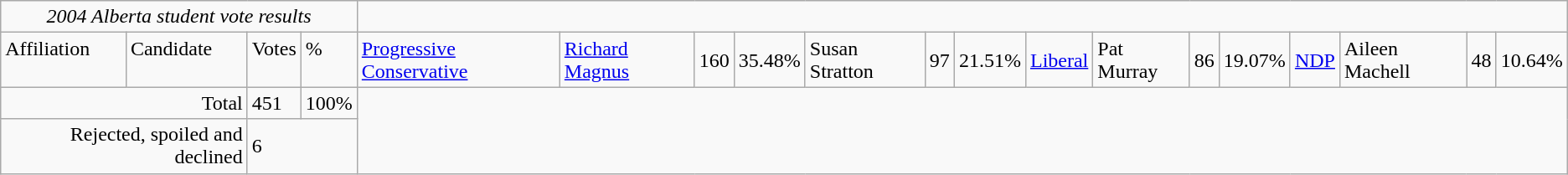<table class="wikitable">
<tr>
<td colspan="5" align="center"><em>2004 Alberta student vote results<strong></td>
</tr>
<tr>
<td colspan="2" rowspan="1" align="left" valign="top"></strong>Affiliation<strong></td>
<td valign="top"></strong>Candidate<strong></td>
<td valign="top"></strong>Votes<strong></td>
<td valign="top"></strong>%<strong><br></td>
<td><a href='#'>Progressive Conservative</a></td>
<td><a href='#'>Richard Magnus</a></td>
<td>160</td>
<td>35.48%<br></td>
<td>Susan Stratton</td>
<td>97</td>
<td>21.51%<br></td>
<td><a href='#'>Liberal</a></td>
<td>Pat Murray</td>
<td>86</td>
<td>19.07%<br>
</td>
<td><a href='#'>NDP</a></td>
<td>Aileen Machell</td>
<td>48</td>
<td>10.64%</td>
</tr>
<tr>
<td colspan="3" align ="right"></strong>Total<strong></td>
<td></strong>451<strong></td>
<td></strong>100%<strong></td>
</tr>
<tr>
<td colspan="3" align="right"></strong>Rejected, spoiled and declined<strong></td>
<td colspan="2"></strong>6<strong></td>
</tr>
</table>
